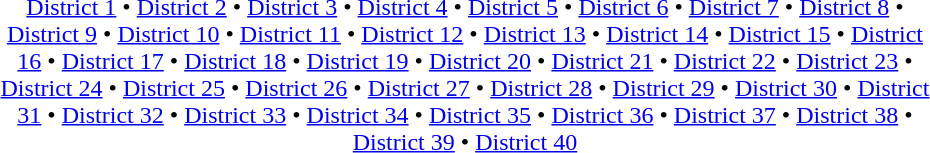<table id=toc class=toc summary=Contents style="width:50%">
<tr>
<td align=center><br><a href='#'>District 1</a> • <a href='#'>District 2</a> • <a href='#'>District 3</a> • <a href='#'>District 4</a> • <a href='#'>District 5</a> • <a href='#'>District 6</a> • <a href='#'>District 7</a> • <a href='#'>District 8</a> • <a href='#'>District 9</a> • <a href='#'>District 10</a> • <a href='#'>District 11</a> • <a href='#'>District 12</a> • <a href='#'>District 13</a> • <a href='#'>District 14</a> • <a href='#'>District 15</a> • <a href='#'>District 16</a> • <a href='#'>District 17</a> • <a href='#'>District 18</a> • <a href='#'>District 19</a> • <a href='#'>District 20</a> • <a href='#'>District 21</a> • <a href='#'>District 22</a> • <a href='#'>District 23</a> • <a href='#'>District 24</a> • <a href='#'>District 25</a> • <a href='#'>District 26</a> • <a href='#'>District 27</a> • <a href='#'>District 28</a> • <a href='#'>District 29</a> • <a href='#'>District 30</a> • <a href='#'>District 31</a> • <a href='#'>District 32</a> • <a href='#'>District 33</a> • <a href='#'>District 34</a> • <a href='#'>District 35</a> • <a href='#'>District 36</a> • <a href='#'>District 37</a> • <a href='#'>District 38</a> • <a href='#'>District 39</a> • <a href='#'>District 40</a></td>
</tr>
</table>
